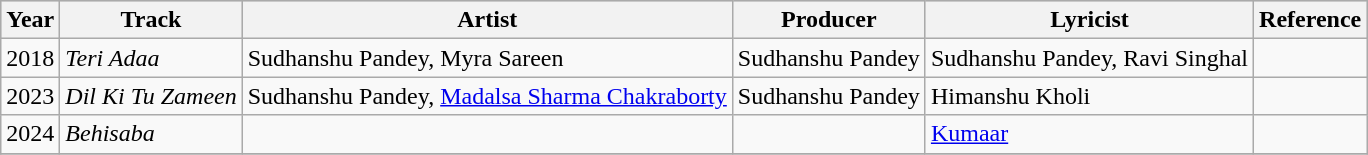<table class="wikitable">
<tr style="background:#ccc; text-align:center;">
<th>Year</th>
<th>Track</th>
<th>Artist</th>
<th>Producer</th>
<th>Lyricist</th>
<th>Reference</th>
</tr>
<tr>
<td>2018</td>
<td><em>Teri Adaa</em></td>
<td>Sudhanshu Pandey, Myra Sareen</td>
<td>Sudhanshu Pandey</td>
<td>Sudhanshu Pandey, Ravi Singhal</td>
<td></td>
</tr>
<tr>
<td>2023</td>
<td><em> Dil Ki Tu Zameen</em></td>
<td>Sudhanshu Pandey, <a href='#'>Madalsa Sharma Chakraborty</a></td>
<td>Sudhanshu Pandey</td>
<td>Himanshu Kholi</td>
<td></td>
</tr>
<tr>
<td>2024</td>
<td><em>Behisaba</em></td>
<td></td>
<td></td>
<td><a href='#'>Kumaar</a></td>
<td></td>
</tr>
<tr>
</tr>
</table>
